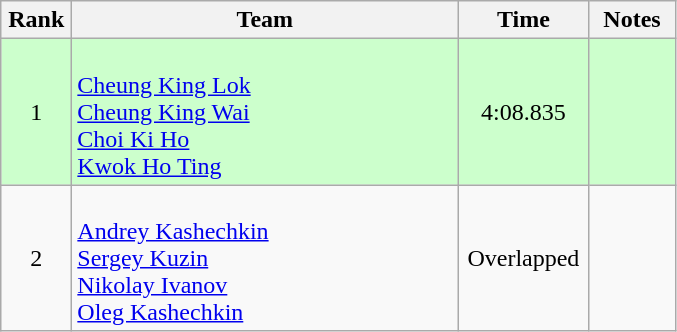<table class=wikitable style="text-align:center">
<tr>
<th width=40>Rank</th>
<th width=250>Team</th>
<th width=80>Time</th>
<th width=50>Notes</th>
</tr>
<tr bgcolor="ccffcc">
<td>1</td>
<td align=left><br><a href='#'>Cheung King Lok</a><br><a href='#'>Cheung King Wai</a><br><a href='#'>Choi Ki Ho</a><br><a href='#'>Kwok Ho Ting</a></td>
<td>4:08.835</td>
<td></td>
</tr>
<tr>
<td>2</td>
<td align=left><br><a href='#'>Andrey Kashechkin</a><br><a href='#'>Sergey Kuzin</a><br><a href='#'>Nikolay Ivanov</a><br><a href='#'>Oleg Kashechkin</a></td>
<td>Overlapped</td>
<td></td>
</tr>
</table>
